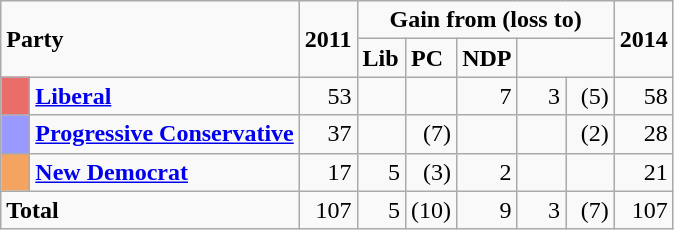<table class="wikitable">
<tr>
<td rowspan="2" colspan="2"><strong>Party</strong></td>
<td rowspan="2"><strong>2011</strong></td>
<td colspan="5" style="text-align:center;"><strong>Gain from (loss to)</strong></td>
<td rowspan="2"><strong>2014</strong></td>
</tr>
<tr>
<td><strong>Lib</strong></td>
<td><strong>PC</strong></td>
<td><strong>NDP</strong></td>
</tr>
<tr style="text-align:right;">
<td style="background:#ea6d6a;">   </td>
<td style="text-align:left;"><strong><a href='#'>Liberal</a></strong></td>
<td>53</td>
<td width="25"></td>
<td width="25"></td>
<td>7</td>
<td width="25">3</td>
<td width="25">(5)</td>
<td>58</td>
</tr>
<tr style="text-align:right;">
<td style="background:#99f;">   </td>
<td style="text-align:left;"><strong><a href='#'>Progressive Conservative</a></strong></td>
<td>37</td>
<td></td>
<td>(7)</td>
<td></td>
<td></td>
<td>(2)</td>
<td>28</td>
</tr>
<tr style="text-align:right;">
<td style="background:sandybrown;">   </td>
<td style="text-align:left;"><strong><a href='#'>New Democrat</a></strong></td>
<td>17</td>
<td>5</td>
<td>(3)</td>
<td>2</td>
<td></td>
<td></td>
<td>21</td>
</tr>
<tr style="text-align:right;">
<td colspan="2" style="text-align:left;"><strong>Total</strong></td>
<td>107</td>
<td>5</td>
<td>(10)</td>
<td>9</td>
<td>3</td>
<td>(7)</td>
<td>107</td>
</tr>
</table>
